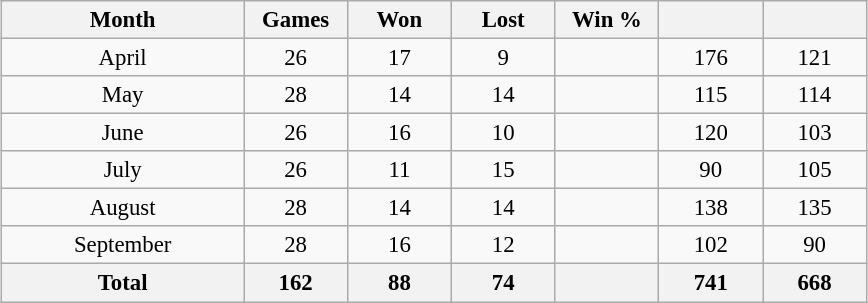<table class="wikitable" style="font-size:95%; text-align:center; width:38em;margin: 0.5em auto;">
<tr>
<th width="28%">Month</th>
<th width="12%">Games</th>
<th width="12%">Won</th>
<th width="12%">Lost</th>
<th width="12%">Win %</th>
<th width="12%"></th>
<th width="12%"></th>
</tr>
<tr>
<td>April</td>
<td>26</td>
<td>17</td>
<td>9</td>
<td></td>
<td>176</td>
<td>121</td>
</tr>
<tr>
<td>May</td>
<td>28</td>
<td>14</td>
<td>14</td>
<td></td>
<td>115</td>
<td>114</td>
</tr>
<tr>
<td>June</td>
<td>26</td>
<td>16</td>
<td>10</td>
<td></td>
<td>120</td>
<td>103</td>
</tr>
<tr>
<td>July</td>
<td>26</td>
<td>11</td>
<td>15</td>
<td></td>
<td>90</td>
<td>105</td>
</tr>
<tr>
<td>August</td>
<td>28</td>
<td>14</td>
<td>14</td>
<td></td>
<td>138</td>
<td>135</td>
</tr>
<tr>
<td>September</td>
<td>28</td>
<td>16</td>
<td>12</td>
<td></td>
<td>102</td>
<td>90</td>
</tr>
<tr>
<th>Total</th>
<th>162</th>
<th>88</th>
<th>74</th>
<th></th>
<th>741</th>
<th>668</th>
</tr>
</table>
